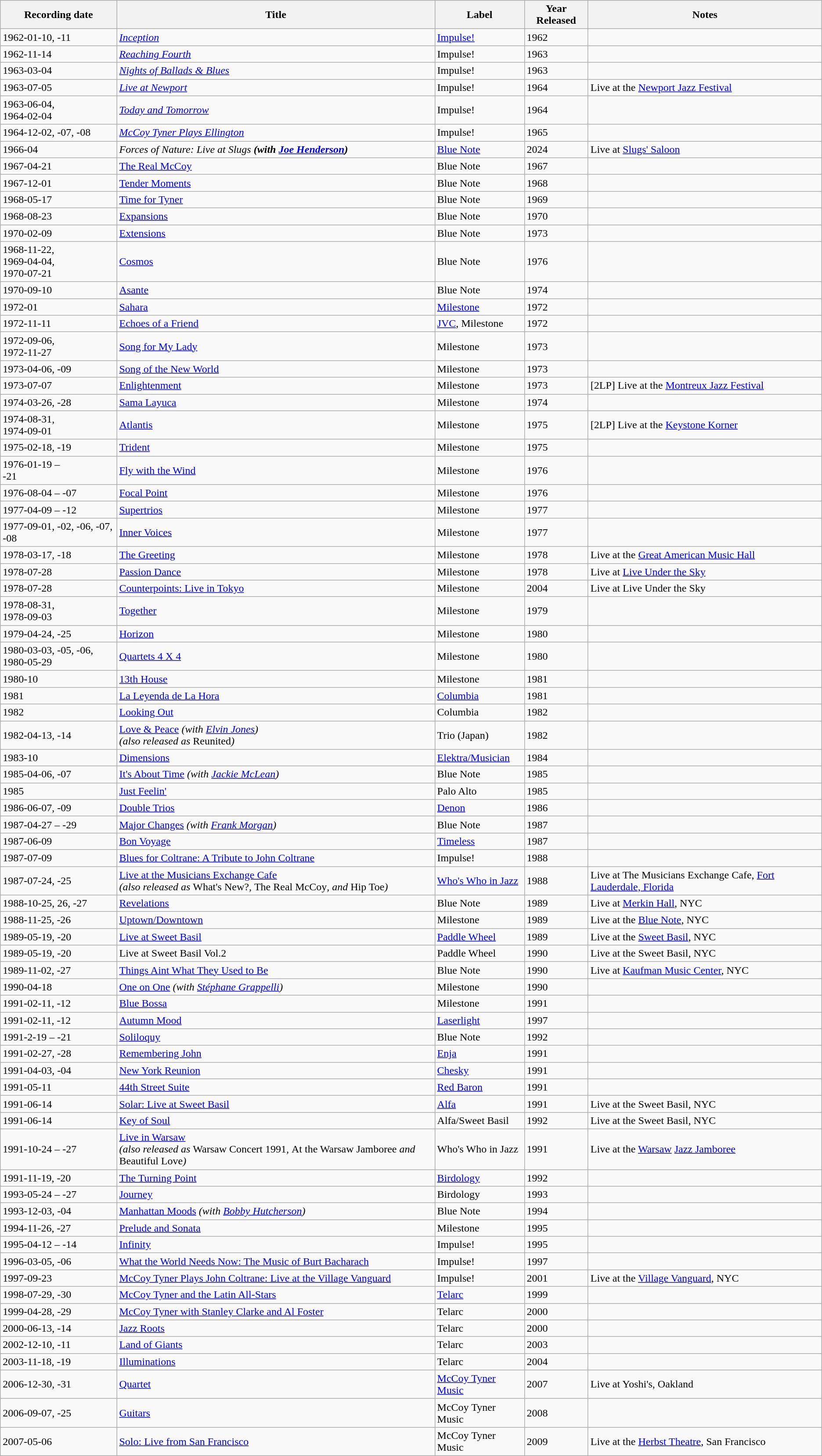<table class="wikitable sortable">
<tr>
<th scope="col">Recording date</th>
<th scope="col">Title</th>
<th scope="col">Label</th>
<th scope="col">Year Released</th>
<th scope="col">Notes</th>
</tr>
<tr>
<td>1962-01-10, -11</td>
<td><em><a href='#'>Inception</a></em></td>
<td><a href='#'>Impulse!</a></td>
<td>1962</td>
<td></td>
</tr>
<tr>
<td>1962-11-14</td>
<td><em><a href='#'>Reaching Fourth</a></em></td>
<td>Impulse!</td>
<td>1963</td>
<td></td>
</tr>
<tr>
<td>1963-03-04</td>
<td><em><a href='#'>Nights of Ballads & Blues</a></em></td>
<td>Impulse!</td>
<td>1963</td>
<td></td>
</tr>
<tr>
<td>1963-07-05</td>
<td><em><a href='#'>Live at Newport</a></em></td>
<td>Impulse!</td>
<td>1964</td>
<td>Live at the <a href='#'>Newport Jazz Festival</a></td>
</tr>
<tr>
<td>1963-06-04, <br>1964-02-04</td>
<td><em><a href='#'>Today and Tomorrow</a></em></td>
<td>Impulse!</td>
<td>1964</td>
<td></td>
</tr>
<tr>
<td>1964-12-02, -07, -08</td>
<td><em><a href='#'>McCoy Tyner Plays Ellington</a></em></td>
<td>Impulse!</td>
<td>1965</td>
<td></td>
</tr>
<tr>
<td>1966-04</td>
<td><em>Forces of Nature: Live at Slugs<strong> (with <a href='#'>Joe Henderson</a>)</td>
<td><a href='#'>Blue Note</a></td>
<td>2024</td>
<td>Live at <a href='#'>Slugs' Saloon</a></td>
</tr>
<tr>
<td>1967-04-21</td>
<td></em><a href='#'>The Real McCoy</a><em></td>
<td>Blue Note</td>
<td>1967</td>
<td></td>
</tr>
<tr>
<td>1967-12-01</td>
<td></em><a href='#'>Tender Moments</a><em></td>
<td>Blue Note</td>
<td>1968</td>
<td></td>
</tr>
<tr>
<td>1968-05-17</td>
<td></em><a href='#'>Time for Tyner</a><em></td>
<td>Blue Note</td>
<td>1969</td>
<td></td>
</tr>
<tr>
<td>1968-08-23</td>
<td></em><a href='#'>Expansions</a><em></td>
<td>Blue Note</td>
<td>1970</td>
<td></td>
</tr>
<tr>
<td>1970-02-09</td>
<td></em><a href='#'>Extensions</a><em></td>
<td>Blue Note</td>
<td>1973</td>
<td></td>
</tr>
<tr>
<td>1968-11-22, <br>1969-04-04, <br>1970-07-21</td>
<td></em><a href='#'>Cosmos</a><em></td>
<td>Blue Note</td>
<td>1976</td>
<td></td>
</tr>
<tr>
<td>1970-09-10</td>
<td></em><a href='#'>Asante</a><em></td>
<td>Blue Note</td>
<td>1974</td>
<td></td>
</tr>
<tr>
<td>1972-01</td>
<td></em><a href='#'>Sahara</a><em></td>
<td><a href='#'>Milestone</a></td>
<td>1972</td>
<td></td>
</tr>
<tr>
<td>1972-11-11</td>
<td></em><a href='#'>Echoes of a Friend</a><em></td>
<td><a href='#'>JVC</a>, Milestone</td>
<td>1972</td>
<td></td>
</tr>
<tr>
<td>1972-09-06, <br>1972-11-27</td>
<td></em><a href='#'>Song for My Lady</a><em></td>
<td>Milestone</td>
<td>1973</td>
<td></td>
</tr>
<tr>
<td>1973-04-06, -09</td>
<td></em><a href='#'>Song of the New World</a><em></td>
<td>Milestone</td>
<td>1973</td>
<td></td>
</tr>
<tr>
<td>1973-07-07</td>
<td></em><a href='#'>Enlightenment</a><em></td>
<td>Milestone</td>
<td>1973</td>
<td>[2LP] Live at the <a href='#'>Montreux Jazz Festival</a></td>
</tr>
<tr>
<td>1974-03-26, -28</td>
<td></em><a href='#'>Sama Layuca</a><em></td>
<td>Milestone</td>
<td>1974</td>
<td></td>
</tr>
<tr>
<td>1974-08-31, <br>1974-09-01</td>
<td></em><a href='#'>Atlantis</a><em></td>
<td>Milestone</td>
<td>1975</td>
<td>[2LP] Live at the <a href='#'>Keystone Korner</a></td>
</tr>
<tr>
<td>1975-02-18, -19</td>
<td></em><a href='#'>Trident</a><em></td>
<td>Milestone</td>
<td>1975</td>
<td></td>
</tr>
<tr>
<td>1976-01-19 – <br>-21</td>
<td></em><a href='#'>Fly with the Wind</a><em></td>
<td>Milestone</td>
<td>1976</td>
<td></td>
</tr>
<tr>
<td>1976-08-04 – -07</td>
<td></em><a href='#'>Focal Point</a><em></td>
<td>Milestone</td>
<td>1976</td>
<td></td>
</tr>
<tr>
<td>1977-04-09 – -12</td>
<td></em><a href='#'>Supertrios</a><em></td>
<td>Milestone</td>
<td>1977</td>
<td></td>
</tr>
<tr>
<td>1977-09-01, -02, -06, -07, -08</td>
<td></em><a href='#'>Inner Voices</a><em></td>
<td>Milestone</td>
<td>1977</td>
<td></td>
</tr>
<tr>
<td>1978-03-17, -18</td>
<td></em><a href='#'>The Greeting</a><em></td>
<td>Milestone</td>
<td>1978</td>
<td>Live at the <a href='#'>Great American Music Hall</a></td>
</tr>
<tr>
<td>1978-07-28</td>
<td></em><a href='#'>Passion Dance</a><em></td>
<td>Milestone</td>
<td>1978</td>
<td>Live at <a href='#'>Live Under the Sky</a></td>
</tr>
<tr>
<td>1978-07-28</td>
<td></em><a href='#'>Counterpoints: Live in Tokyo</a><em></td>
<td>Milestone</td>
<td>2004</td>
<td>Live at Live Under the Sky</td>
</tr>
<tr>
<td>1978-08-31, <br>1978-09-03</td>
<td></em><a href='#'>Together</a><em></td>
<td>Milestone</td>
<td>1979</td>
<td></td>
</tr>
<tr>
<td>1979-04-24, -25</td>
<td></em><a href='#'>Horizon</a><em></td>
<td>Milestone</td>
<td>1980</td>
<td></td>
</tr>
<tr>
<td>1980-03-03, -05, -06, <br>1980-05-29</td>
<td></em><a href='#'>Quartets 4 X 4</a><em></td>
<td>Milestone</td>
<td>1980</td>
<td></td>
</tr>
<tr>
<td>1980-10</td>
<td></em><a href='#'>13th House</a><em></td>
<td>Milestone</td>
<td>1981</td>
<td></td>
</tr>
<tr>
<td>1981</td>
<td></em><a href='#'>La Leyenda de La Hora</a><em></td>
<td><a href='#'>Columbia</a></td>
<td>1981</td>
<td></td>
</tr>
<tr>
<td>1982</td>
<td></em><a href='#'>Looking Out</a><em></td>
<td>Columbia</td>
<td>1982</td>
<td></td>
</tr>
<tr>
<td>1982-04-13, -14</td>
<td></em><a href='#'>Love & Peace</a><em> (with <a href='#'>Elvin Jones</a>) <br>(also released as </em>Reunited<em>)</td>
<td>Trio (Japan)</td>
<td>1982</td>
<td></td>
</tr>
<tr>
<td>1983-10</td>
<td></em><a href='#'>Dimensions</a><em></td>
<td><a href='#'>Elektra/Musician</a></td>
<td>1984</td>
<td></td>
</tr>
<tr>
<td>1985-04-06, -07</td>
<td></em><a href='#'>It's About Time</a><em> (with <a href='#'>Jackie McLean</a>)</td>
<td>Blue Note</td>
<td>1985</td>
<td></td>
</tr>
<tr>
<td>1985</td>
<td></em><a href='#'>Just Feelin'</a><em></td>
<td>Palo Alto</td>
<td>1985</td>
<td></td>
</tr>
<tr>
<td>1986-06-07, -09</td>
<td></em><a href='#'>Double Trios</a><em></td>
<td><a href='#'>Denon</a></td>
<td>1986</td>
<td></td>
</tr>
<tr>
<td>1987-04-27 – -29</td>
<td></em><a href='#'>Major Changes</a><em> (with <a href='#'>Frank Morgan</a>)</td>
<td>Blue Note</td>
<td>1987</td>
<td></td>
</tr>
<tr>
<td>1987-06-09</td>
<td></em><a href='#'>Bon Voyage</a><em></td>
<td><a href='#'>Timeless</a></td>
<td>1987</td>
<td></td>
</tr>
<tr>
<td>1987-07-09</td>
<td></em><a href='#'>Blues for Coltrane: A Tribute to John Coltrane</a><em></td>
<td>Impulse!</td>
<td>1988</td>
<td></td>
</tr>
<tr>
<td>1987-07-24, -25</td>
<td></em><a href='#'>Live at the Musicians Exchange Cafe</a><em> <br>(also released as </em>What's New?<em>, </em>The Real McCoy<em>, and </em>Hip Toe<em>)</td>
<td><a href='#'>Who's Who in Jazz</a></td>
<td>1988</td>
<td>Live at The Musicians Exchange Cafe, <a href='#'>Fort Lauderdale, Florida</a></td>
</tr>
<tr>
<td>1988-10-25, 26, -27</td>
<td></em><a href='#'>Revelations</a><em></td>
<td>Blue Note</td>
<td>1989</td>
<td>Live at <a href='#'>Merkin Hall</a>, NYC</td>
</tr>
<tr>
<td>1988-11-25, -26</td>
<td></em><a href='#'>Uptown/Downtown</a><em></td>
<td>Milestone</td>
<td>1989</td>
<td>Live at the <a href='#'>Blue Note</a>, NYC</td>
</tr>
<tr>
<td>1989-05-19, -20</td>
<td></em><a href='#'>Live at Sweet Basil</a><em></td>
<td><a href='#'>Paddle Wheel</a></td>
<td>1989</td>
<td>Live at the <a href='#'>Sweet Basil</a>, NYC</td>
</tr>
<tr>
<td>1989-05-19, -20</td>
<td></em>Live at Sweet Basil Vol.2<em></td>
<td>Paddle Wheel</td>
<td>1990</td>
<td>Live at the Sweet Basil, NYC</td>
</tr>
<tr>
<td>1989-11-02, -27</td>
<td></em><a href='#'>Things Aint What They Used to Be</a><em></td>
<td>Blue Note</td>
<td>1990</td>
<td>Live at <a href='#'>Kaufman Music Center</a>, NYC</td>
</tr>
<tr>
<td>1990-04-18</td>
<td></em><a href='#'>One on One</a><em> (with <a href='#'>Stéphane Grappelli</a>)</td>
<td>Milestone</td>
<td>1990</td>
<td></td>
</tr>
<tr>
<td>1991-02-11, -12</td>
<td></em><a href='#'>Blue Bossa</a><em></td>
<td>Milestone</td>
<td>1991</td>
<td></td>
</tr>
<tr>
<td>1991-02-11, -12</td>
<td></em><a href='#'>Autumn Mood</a><em></td>
<td><a href='#'>Laserlight</a></td>
<td>1997</td>
<td></td>
</tr>
<tr>
<td>1991-2-19 – -21</td>
<td></em><a href='#'>Soliloquy</a><em></td>
<td>Blue Note</td>
<td>1992</td>
<td></td>
</tr>
<tr>
<td>1991-02-27, -28</td>
<td></em><a href='#'>Remembering John</a><em></td>
<td><a href='#'>Enja</a></td>
<td>1991</td>
<td></td>
</tr>
<tr>
<td>1991-04-03, -04</td>
<td></em><a href='#'>New York Reunion</a><em></td>
<td><a href='#'>Chesky</a></td>
<td>1991</td>
<td></td>
</tr>
<tr>
<td>1991-05-11</td>
<td></em><a href='#'>44th Street Suite</a><em></td>
<td><a href='#'>Red Baron</a></td>
<td>1991</td>
<td></td>
</tr>
<tr>
<td>1991-06-14</td>
<td></em><a href='#'>Solar: Live at Sweet Basil</a><em></td>
<td><a href='#'>Alfa</a></td>
<td>1991</td>
<td>Live at the Sweet Basil, NYC</td>
</tr>
<tr>
<td>1991-06-14</td>
<td></em><a href='#'>Key of Soul</a><em></td>
<td>Alfa/Sweet Basil</td>
<td>1992</td>
<td>Live at the Sweet Basil, NYC</td>
</tr>
<tr>
<td>1991-10-24 – -27</td>
<td></em><a href='#'>Live in Warsaw</a><em> <br>(also released as </em>Warsaw Concert 1991<em>, </em>At the Warsaw Jamboree<em> and </em>Beautiful Love<em>)</td>
<td>Who's Who in Jazz</td>
<td>1991</td>
<td>Live at the <a href='#'>Warsaw</a> <a href='#'>Jazz Jamboree</a></td>
</tr>
<tr>
<td>1991-11-19, -20</td>
<td></em><a href='#'>The Turning Point</a><em></td>
<td><a href='#'>Birdology</a></td>
<td>1992</td>
<td></td>
</tr>
<tr>
<td>1993-05-24 – -27</td>
<td></em><a href='#'>Journey</a><em></td>
<td>Birdology</td>
<td>1993</td>
<td></td>
</tr>
<tr>
<td>1993-12-03, -04</td>
<td></em><a href='#'>Manhattan Moods</a><em> (with <a href='#'>Bobby Hutcherson</a>)</td>
<td>Blue Note</td>
<td>1994</td>
<td></td>
</tr>
<tr>
<td>1994-11-26, -27</td>
<td></em><a href='#'>Prelude and Sonata</a><em></td>
<td>Milestone</td>
<td>1995</td>
<td></td>
</tr>
<tr>
<td>1995-04-12 – -14</td>
<td></em><a href='#'>Infinity</a><em></td>
<td>Impulse!</td>
<td>1995</td>
<td></td>
</tr>
<tr>
<td>1996-03-05, -06</td>
<td></em><a href='#'>What the World Needs Now: The Music of Burt Bacharach</a><em></td>
<td>Impulse!</td>
<td>1997</td>
<td></td>
</tr>
<tr>
<td>1997-09-23</td>
<td></em><a href='#'>McCoy Tyner Plays John Coltrane: Live at the Village Vanguard</a><em></td>
<td>Impulse!</td>
<td>2001</td>
<td>Live at the <a href='#'>Village Vanguard</a>, NYC</td>
</tr>
<tr>
<td>1998-07-29, -30</td>
<td></em><a href='#'>McCoy Tyner and the Latin All-Stars</a><em></td>
<td><a href='#'>Telarc</a></td>
<td>1999</td>
<td></td>
</tr>
<tr>
<td>1999-04-28, -29</td>
<td></em><a href='#'>McCoy Tyner with Stanley Clarke and Al Foster</a><em></td>
<td>Telarc</td>
<td>2000</td>
<td></td>
</tr>
<tr>
<td>2000-06-13, -14</td>
<td></em><a href='#'>Jazz Roots</a><em></td>
<td>Telarc</td>
<td>2000</td>
<td></td>
</tr>
<tr>
<td>2002-12-10, -11</td>
<td></em><a href='#'>Land of Giants</a><em></td>
<td>Telarc</td>
<td>2003</td>
<td></td>
</tr>
<tr>
<td>2003-11-18, -19</td>
<td></em><a href='#'>Illuminations</a><em></td>
<td>Telarc</td>
<td>2004</td>
<td></td>
</tr>
<tr>
<td>2006-12-30, -31</td>
<td></em><a href='#'>Quartet</a><em></td>
<td><a href='#'>McCoy Tyner Music</a></td>
<td>2007</td>
<td>Live at Yoshi's, Oakland</td>
</tr>
<tr>
<td>2006-09-07, -25</td>
<td></em><a href='#'>Guitars</a><em></td>
<td>McCoy Tyner Music</td>
<td>2008</td>
<td></td>
</tr>
<tr>
<td>2007-05-06</td>
<td></em><a href='#'>Solo: Live from San Francisco</a><em></td>
<td>McCoy Tyner Music</td>
<td>2009</td>
<td>Live at the <a href='#'>Herbst Theatre</a>, San Francisco</td>
</tr>
</table>
